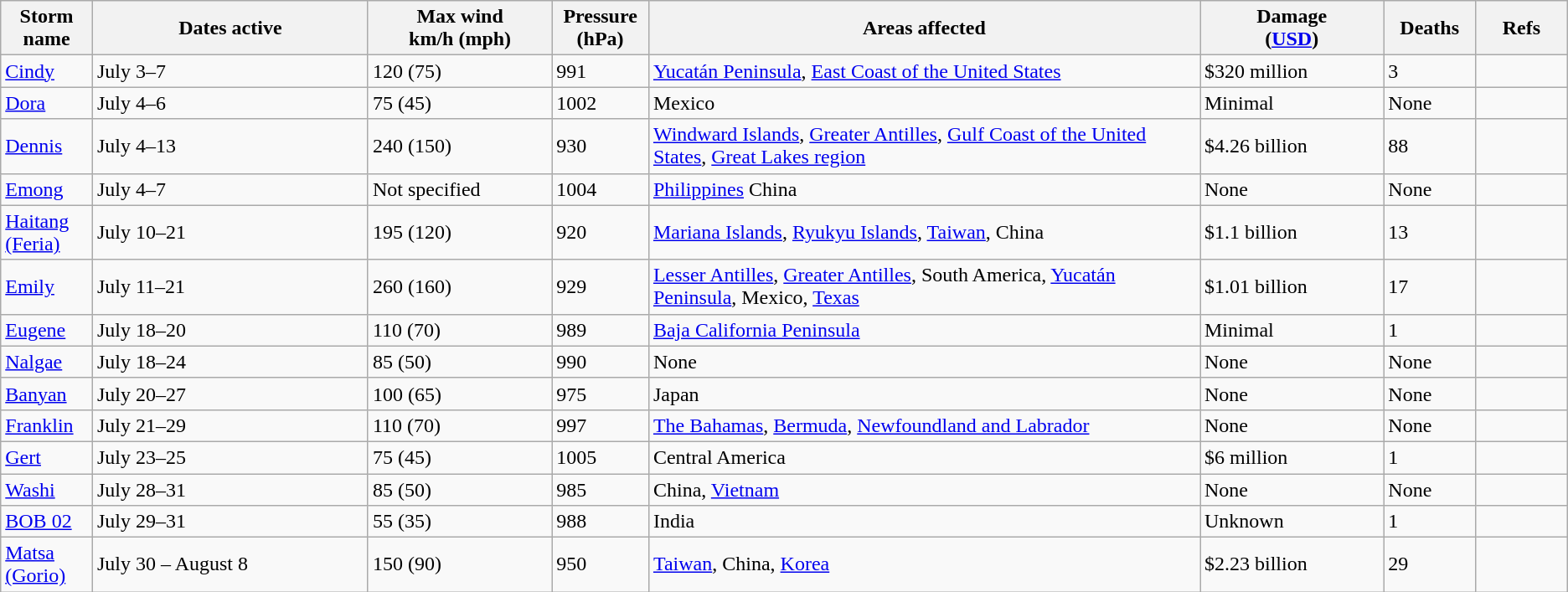<table class="wikitable sortable">
<tr>
<th width="5%">Storm name</th>
<th width="15%">Dates active</th>
<th width="10%">Max wind<br>km/h (mph)</th>
<th width="5%">Pressure<br>(hPa)</th>
<th width="30%">Areas affected</th>
<th width="10%">Damage<br>(<a href='#'>USD</a>)</th>
<th width="5%">Deaths</th>
<th width="5%">Refs</th>
</tr>
<tr>
<td><a href='#'>Cindy</a></td>
<td>July 3–7</td>
<td>120 (75)</td>
<td>991</td>
<td><a href='#'>Yucatán Peninsula</a>, <a href='#'>East Coast of the United States</a></td>
<td>$320 million</td>
<td>3</td>
<td></td>
</tr>
<tr>
<td><a href='#'>Dora</a></td>
<td>July 4–6</td>
<td>75 (45)</td>
<td>1002</td>
<td>Mexico</td>
<td>Minimal</td>
<td>None</td>
<td></td>
</tr>
<tr>
<td><a href='#'>Dennis</a></td>
<td>July 4–13</td>
<td>240 (150)</td>
<td>930</td>
<td><a href='#'>Windward Islands</a>, <a href='#'>Greater Antilles</a>, <a href='#'>Gulf Coast of the United States</a>, <a href='#'>Great Lakes region</a></td>
<td>$4.26 billion</td>
<td>88</td>
<td></td>
</tr>
<tr>
<td><a href='#'>Emong</a></td>
<td>July 4–7</td>
<td>Not specified</td>
<td>1004</td>
<td><a href='#'>Philippines</a> China</td>
<td>None</td>
<td>None</td>
<td></td>
</tr>
<tr>
<td><a href='#'>Haitang (Feria)</a></td>
<td>July 10–21</td>
<td>195 (120)</td>
<td>920</td>
<td><a href='#'>Mariana Islands</a>, <a href='#'>Ryukyu Islands</a>, <a href='#'>Taiwan</a>, China</td>
<td>$1.1 billion</td>
<td>13</td>
<td></td>
</tr>
<tr>
<td><a href='#'>Emily</a></td>
<td>July 11–21</td>
<td>260 (160)</td>
<td>929</td>
<td><a href='#'>Lesser Antilles</a>, <a href='#'>Greater Antilles</a>, South America, <a href='#'>Yucatán Peninsula</a>, Mexico, <a href='#'>Texas</a></td>
<td>$1.01 billion</td>
<td>17</td>
<td></td>
</tr>
<tr>
<td><a href='#'>Eugene</a></td>
<td>July 18–20</td>
<td>110 (70)</td>
<td>989</td>
<td><a href='#'>Baja California Peninsula</a></td>
<td>Minimal</td>
<td>1</td>
<td></td>
</tr>
<tr>
<td><a href='#'>Nalgae</a></td>
<td>July 18–24</td>
<td>85 (50)</td>
<td>990</td>
<td>None</td>
<td>None</td>
<td>None</td>
<td></td>
</tr>
<tr>
<td><a href='#'>Banyan</a></td>
<td>July 20–27</td>
<td>100 (65)</td>
<td>975</td>
<td>Japan</td>
<td>None</td>
<td>None</td>
<td></td>
</tr>
<tr>
<td><a href='#'>Franklin</a></td>
<td>July 21–29</td>
<td>110 (70)</td>
<td>997</td>
<td><a href='#'>The Bahamas</a>, <a href='#'>Bermuda</a>, <a href='#'>Newfoundland and Labrador</a></td>
<td>None</td>
<td>None</td>
<td></td>
</tr>
<tr>
<td><a href='#'>Gert</a></td>
<td>July 23–25</td>
<td>75 (45)</td>
<td>1005</td>
<td>Central America</td>
<td>$6 million</td>
<td>1</td>
<td></td>
</tr>
<tr>
<td><a href='#'>Washi</a></td>
<td>July 28–31</td>
<td>85 (50)</td>
<td>985</td>
<td>China, <a href='#'>Vietnam</a></td>
<td>None</td>
<td>None</td>
<td></td>
</tr>
<tr>
<td><a href='#'>BOB 02</a></td>
<td>July 29–31</td>
<td>55 (35)</td>
<td>988</td>
<td>India</td>
<td>Unknown</td>
<td>1</td>
<td></td>
</tr>
<tr>
<td><a href='#'>Matsa (Gorio)</a></td>
<td>July 30 – August 8</td>
<td>150 (90)</td>
<td>950</td>
<td><a href='#'>Taiwan</a>, China, <a href='#'>Korea</a></td>
<td>$2.23 billion</td>
<td>29</td>
<td></td>
</tr>
</table>
